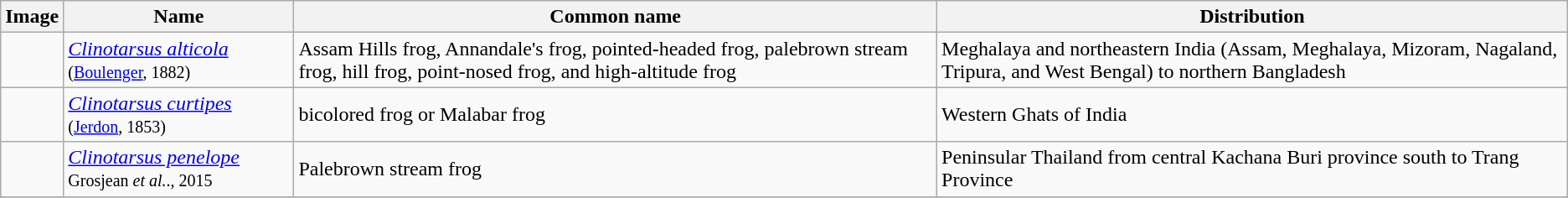<table class="wikitable sortable">
<tr>
<th>Image</th>
<th>Name</th>
<th>Common name</th>
<th>Distribution</th>
</tr>
<tr>
<td></td>
<td><em><a href='#'>Clinotarsus alticola</a></em> <small>(<a href='#'>Boulenger</a>, 1882)</small></td>
<td>Assam Hills frog, Annandale's frog, pointed-headed frog, palebrown stream frog, hill frog, point-nosed frog, and high-altitude frog</td>
<td>Meghalaya and northeastern India (Assam, Meghalaya, Mizoram, Nagaland, Tripura, and West Bengal) to northern Bangladesh</td>
</tr>
<tr>
<td></td>
<td><em><a href='#'>Clinotarsus curtipes</a></em> <small>(<a href='#'>Jerdon</a>, 1853)</small></td>
<td>bicolored frog or Malabar frog</td>
<td>Western Ghats of India</td>
</tr>
<tr>
<td></td>
<td><em><a href='#'>Clinotarsus penelope</a></em> <small>Grosjean <em>et al.</em>., 2015</small></td>
<td>Palebrown stream frog</td>
<td>Peninsular Thailand from central Kachana Buri province south to Trang Province</td>
</tr>
<tr>
</tr>
</table>
